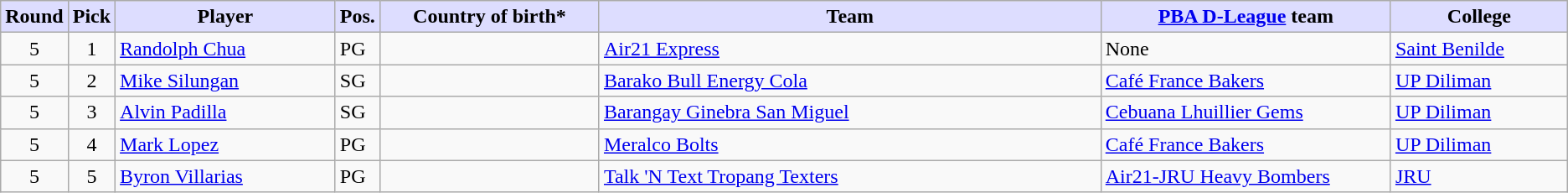<table class="wikitable sortable sortable">
<tr>
<th style="background:#ddf; width:1%;">Round</th>
<th style="background:#ddf; width:1%;">Pick</th>
<th style="background:#ddf; width:15%;">Player</th>
<th style="background:#ddf; width:1%;">Pos.</th>
<th style="background:#ddf; width:15%;">Country of birth*</th>
<th style="background:#ddf; width:35%;">Team</th>
<th style="background:#ddf; width:20%;"><a href='#'>PBA D-League</a> team</th>
<th style="background:#ddf; width:20%;">College</th>
</tr>
<tr>
<td align=center>5</td>
<td align=center>1</td>
<td><a href='#'>Randolph Chua</a></td>
<td>PG</td>
<td></td>
<td><a href='#'>Air21 Express</a></td>
<td>None</td>
<td><a href='#'>Saint Benilde</a></td>
</tr>
<tr>
<td align=center>5</td>
<td align=center>2</td>
<td><a href='#'>Mike Silungan</a></td>
<td>SG</td>
<td></td>
<td><a href='#'>Barako Bull Energy Cola</a></td>
<td><a href='#'>Café France Bakers</a></td>
<td><a href='#'>UP Diliman</a></td>
</tr>
<tr>
<td align=center>5</td>
<td align=center>3</td>
<td><a href='#'>Alvin Padilla</a></td>
<td>SG</td>
<td></td>
<td><a href='#'>Barangay Ginebra San Miguel</a></td>
<td><a href='#'>Cebuana Lhuillier Gems</a></td>
<td><a href='#'>UP Diliman</a></td>
</tr>
<tr>
<td align=center>5</td>
<td align=center>4</td>
<td><a href='#'>Mark Lopez</a></td>
<td>PG</td>
<td></td>
<td><a href='#'>Meralco Bolts</a></td>
<td><a href='#'>Café France Bakers</a></td>
<td><a href='#'>UP Diliman</a></td>
</tr>
<tr>
<td align=center>5</td>
<td align=center>5</td>
<td><a href='#'>Byron Villarias</a></td>
<td>PG</td>
<td></td>
<td><a href='#'>Talk 'N Text Tropang Texters</a></td>
<td><a href='#'>Air21-JRU Heavy Bombers</a></td>
<td><a href='#'>JRU</a></td>
</tr>
</table>
